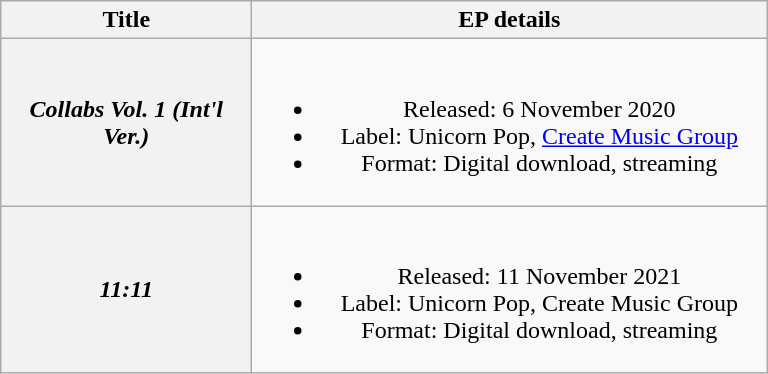<table class="wikitable plainrowheaders" style="text-align:center;">
<tr>
<th scope="col" style="width:10em;">Title</th>
<th scope="col" style="width:21em;">EP details</th>
</tr>
<tr>
<th scope="row"><em>Collabs Vol. 1 (Int'l Ver.)</em></th>
<td><br><ul><li>Released: 6 November 2020</li><li>Label: Unicorn Pop, <a href='#'>Create Music Group</a></li><li>Format: Digital download, streaming</li></ul></td>
</tr>
<tr>
<th scope="row"><em>11:11</em></th>
<td><br><ul><li>Released: 11 November 2021</li><li>Label: Unicorn Pop, Create Music Group</li><li>Format: Digital download, streaming</li></ul></td>
</tr>
</table>
